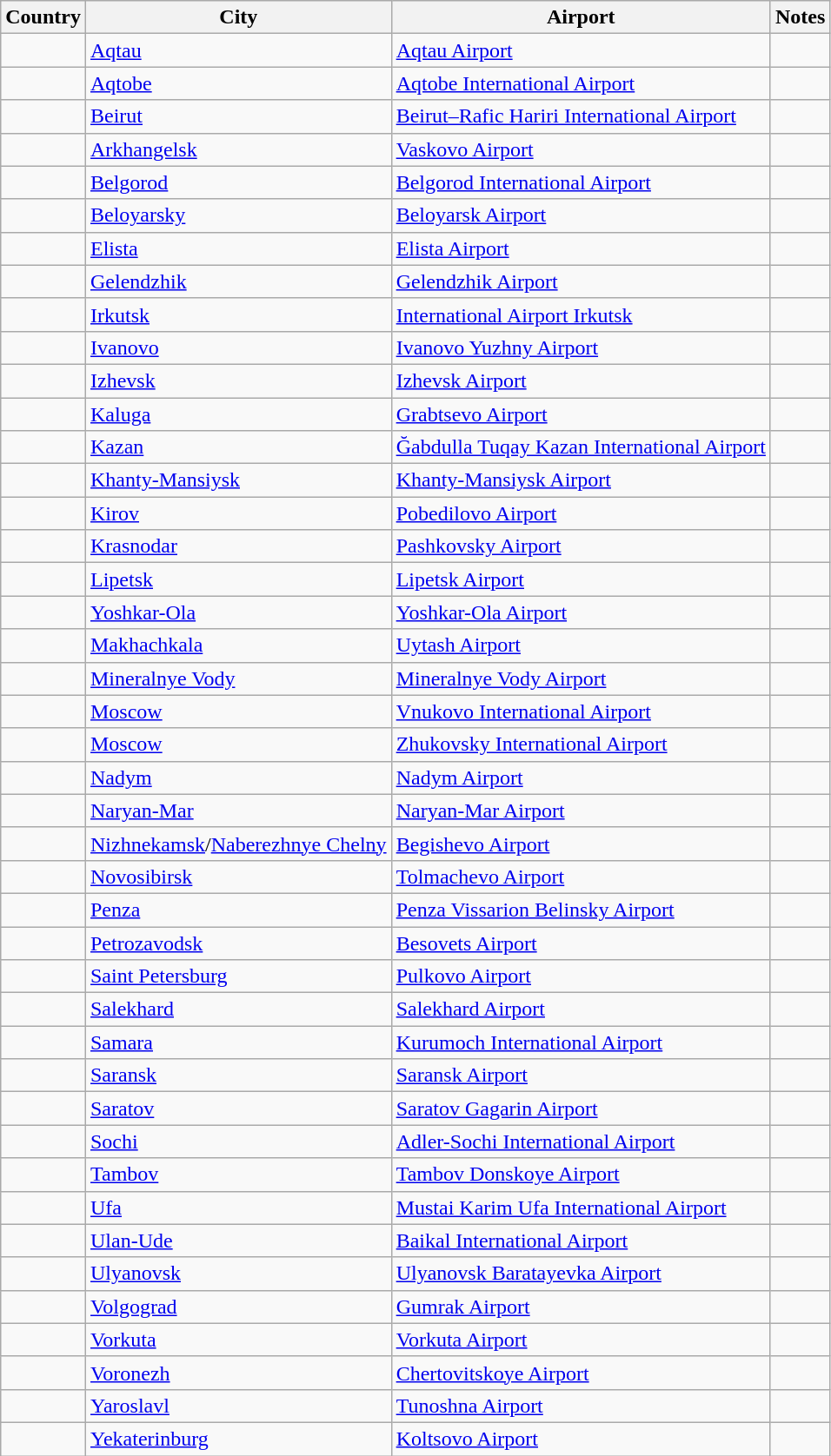<table class="wikitable sortable">
<tr>
<th>Country</th>
<th>City</th>
<th>Airport</th>
<th>Notes</th>
</tr>
<tr>
<td></td>
<td><a href='#'>Aqtau</a></td>
<td><a href='#'>Aqtau Airport</a></td>
<td></td>
</tr>
<tr>
<td></td>
<td><a href='#'>Aqtobe</a></td>
<td><a href='#'>Aqtobe International Airport</a></td>
<td></td>
</tr>
<tr>
<td></td>
<td><a href='#'>Beirut</a></td>
<td><a href='#'>Beirut–Rafic Hariri International Airport</a></td>
<td></td>
</tr>
<tr>
<td></td>
<td><a href='#'>Arkhangelsk</a></td>
<td><a href='#'>Vaskovo Airport</a></td>
<td></td>
</tr>
<tr>
<td></td>
<td><a href='#'>Belgorod</a></td>
<td><a href='#'>Belgorod International Airport</a></td>
<td></td>
</tr>
<tr>
<td></td>
<td><a href='#'>Beloyarsky</a></td>
<td><a href='#'>Beloyarsk Airport</a></td>
<td align=center></td>
</tr>
<tr>
<td></td>
<td><a href='#'>Elista</a></td>
<td><a href='#'>Elista Airport</a></td>
<td></td>
</tr>
<tr>
<td></td>
<td><a href='#'>Gelendzhik</a></td>
<td><a href='#'>Gelendzhik Airport</a></td>
<td></td>
</tr>
<tr>
<td></td>
<td><a href='#'>Irkutsk</a></td>
<td><a href='#'>International Airport Irkutsk</a></td>
<td align=center></td>
</tr>
<tr>
<td></td>
<td><a href='#'>Ivanovo</a></td>
<td><a href='#'>Ivanovo Yuzhny Airport</a></td>
<td align=center></td>
</tr>
<tr>
<td></td>
<td><a href='#'>Izhevsk</a></td>
<td><a href='#'>Izhevsk Airport</a></td>
<td align=center></td>
</tr>
<tr>
<td></td>
<td><a href='#'>Kaluga</a></td>
<td><a href='#'>Grabtsevo Airport</a></td>
<td align=center></td>
</tr>
<tr>
<td></td>
<td><a href='#'>Kazan</a></td>
<td><a href='#'>Ğabdulla Tuqay Kazan International Airport</a></td>
<td align=center></td>
</tr>
<tr>
<td></td>
<td><a href='#'>Khanty-Mansiysk</a></td>
<td><a href='#'>Khanty-Mansiysk Airport</a></td>
<td align=center></td>
</tr>
<tr>
<td></td>
<td><a href='#'>Kirov</a></td>
<td><a href='#'>Pobedilovo Airport</a></td>
<td align=center></td>
</tr>
<tr>
<td></td>
<td><a href='#'>Krasnodar</a></td>
<td><a href='#'>Pashkovsky Airport</a></td>
<td></td>
</tr>
<tr>
<td></td>
<td><a href='#'>Lipetsk</a></td>
<td><a href='#'>Lipetsk Airport</a></td>
<td></td>
</tr>
<tr>
<td></td>
<td><a href='#'>Yoshkar-Ola</a></td>
<td><a href='#'>Yoshkar-Ola Airport</a></td>
<td></td>
</tr>
<tr>
<td></td>
<td><a href='#'>Makhachkala</a></td>
<td><a href='#'>Uytash Airport</a></td>
<td align=center></td>
</tr>
<tr>
<td></td>
<td><a href='#'>Mineralnye Vody</a></td>
<td><a href='#'>Mineralnye Vody Airport</a></td>
<td align=center></td>
</tr>
<tr>
<td></td>
<td><a href='#'>Moscow</a></td>
<td><a href='#'>Vnukovo International Airport</a></td>
<td></td>
</tr>
<tr>
<td></td>
<td><a href='#'>Moscow</a></td>
<td><a href='#'>Zhukovsky International Airport</a></td>
<td></td>
</tr>
<tr>
<td></td>
<td><a href='#'>Nadym</a></td>
<td><a href='#'>Nadym Airport</a></td>
<td align=center></td>
</tr>
<tr>
<td></td>
<td><a href='#'>Naryan-Mar</a></td>
<td><a href='#'>Naryan-Mar Airport</a></td>
<td></td>
</tr>
<tr>
<td></td>
<td><a href='#'>Nizhnekamsk</a>/<a href='#'>Naberezhnye Chelny</a></td>
<td><a href='#'>Begishevo Airport</a></td>
<td align=center></td>
</tr>
<tr>
<td></td>
<td><a href='#'>Novosibirsk</a></td>
<td><a href='#'>Tolmachevo Airport</a></td>
<td align=center></td>
</tr>
<tr>
<td></td>
<td><a href='#'>Penza</a></td>
<td><a href='#'>Penza Vissarion Belinsky Airport</a></td>
<td></td>
</tr>
<tr>
<td></td>
<td><a href='#'>Petrozavodsk</a></td>
<td><a href='#'>Besovets Airport</a></td>
<td align=center></td>
</tr>
<tr>
<td></td>
<td><a href='#'>Saint Petersburg</a></td>
<td><a href='#'>Pulkovo Airport</a></td>
<td></td>
</tr>
<tr>
<td></td>
<td><a href='#'>Salekhard</a></td>
<td><a href='#'>Salekhard Airport</a></td>
<td></td>
</tr>
<tr>
<td></td>
<td><a href='#'>Samara</a></td>
<td><a href='#'>Kurumoch International Airport</a></td>
<td align=center></td>
</tr>
<tr>
<td></td>
<td><a href='#'>Saransk</a></td>
<td><a href='#'>Saransk Airport</a></td>
<td align=center></td>
</tr>
<tr>
<td></td>
<td><a href='#'>Saratov</a></td>
<td><a href='#'>Saratov Gagarin Airport</a></td>
<td align=center></td>
</tr>
<tr>
<td></td>
<td><a href='#'>Sochi</a></td>
<td><a href='#'>Adler-Sochi International Airport</a></td>
<td align=center></td>
</tr>
<tr>
<td></td>
<td><a href='#'>Tambov</a></td>
<td><a href='#'>Tambov Donskoye Airport</a></td>
<td align=center></td>
</tr>
<tr>
<td></td>
<td><a href='#'>Ufa</a></td>
<td><a href='#'>Mustai Karim Ufa International Airport</a></td>
<td align=center></td>
</tr>
<tr>
<td></td>
<td><a href='#'>Ulan-Ude</a></td>
<td><a href='#'>Baikal International Airport</a></td>
<td align=center></td>
</tr>
<tr>
<td></td>
<td><a href='#'>Ulyanovsk</a></td>
<td><a href='#'>Ulyanovsk Baratayevka Airport</a></td>
<td align=center></td>
</tr>
<tr>
<td></td>
<td><a href='#'>Volgograd</a></td>
<td><a href='#'>Gumrak Airport</a></td>
<td></td>
</tr>
<tr>
<td></td>
<td><a href='#'>Vorkuta</a></td>
<td><a href='#'>Vorkuta Airport</a></td>
<td {align=center></td>
</tr>
<tr>
<td></td>
<td><a href='#'>Voronezh</a></td>
<td><a href='#'>Chertovitskoye Airport</a></td>
<td></td>
</tr>
<tr>
<td></td>
<td><a href='#'>Yaroslavl</a></td>
<td><a href='#'>Tunoshna Airport</a></td>
<td align=center></td>
</tr>
<tr>
<td></td>
<td><a href='#'>Yekaterinburg</a></td>
<td><a href='#'>Koltsovo Airport</a></td>
<td></td>
</tr>
</table>
